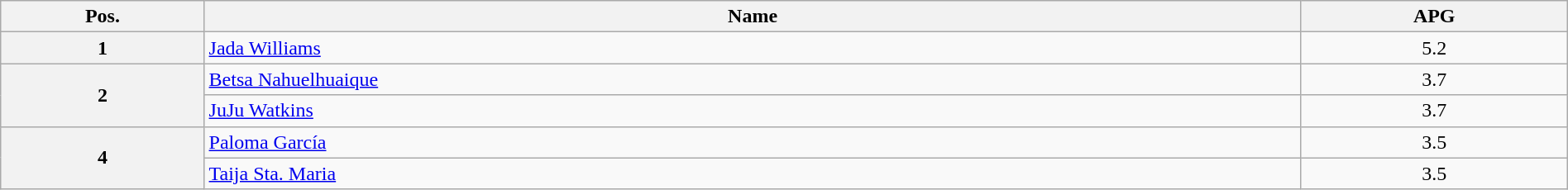<table class=wikitable width=100% style="text-align:center;">
<tr>
<th width="13%">Pos.</th>
<th width="70%">Name</th>
<th width="17%">APG</th>
</tr>
<tr>
<th>1</th>
<td align=left> <a href='#'>Jada Williams</a></td>
<td>5.2</td>
</tr>
<tr>
<th rowspan=2>2</th>
<td align=left> <a href='#'>Betsa Nahuelhuaique</a></td>
<td>3.7</td>
</tr>
<tr>
<td align=left> <a href='#'>JuJu Watkins</a></td>
<td>3.7</td>
</tr>
<tr>
<th rowspan=2>4</th>
<td align=left> <a href='#'>Paloma García</a></td>
<td>3.5</td>
</tr>
<tr>
<td align=left> <a href='#'>Taija Sta. Maria</a></td>
<td>3.5</td>
</tr>
</table>
